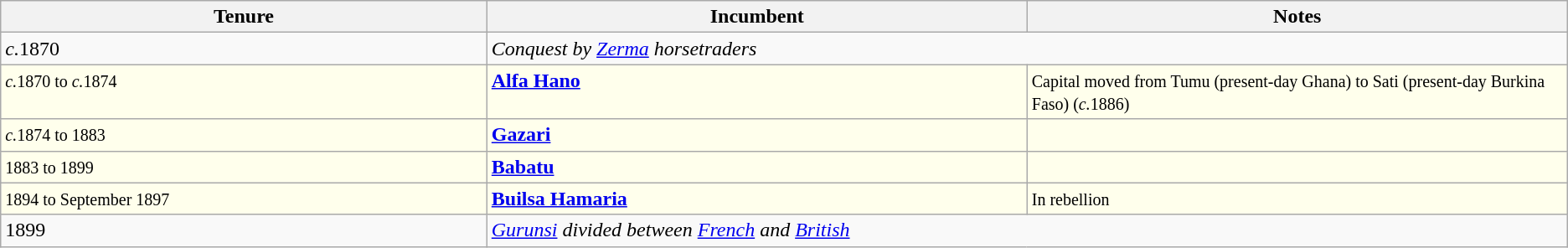<table class="wikitable">
<tr align=left>
<th width="18%">Tenure</th>
<th width="20%">Incumbent</th>
<th width="20%">Notes</th>
</tr>
<tr valign=top>
<td><em>c.</em>1870</td>
<td colspan="2"><em>Conquest by <a href='#'>Zerma</a> horsetraders</em></td>
</tr>
<tr valign=top bgcolor="#ffffec">
<td><small><em>c.</em>1870 to <em>c.</em>1874</small></td>
<td><strong><a href='#'>Alfa Hano</a></strong></td>
<td><small>Capital moved from Tumu (present-day Ghana) to Sati (present-day Burkina Faso) (<em>c.</em>1886)</small></td>
</tr>
<tr valign=top bgcolor="#ffffec">
<td><small><em>c.</em>1874 to 1883</small></td>
<td><strong><a href='#'>Gazari</a></strong></td>
<td> </td>
</tr>
<tr valign=top bgcolor="#ffffec">
<td><small>1883 to 1899</small></td>
<td><strong><a href='#'>Babatu</a></strong></td>
<td> </td>
</tr>
<tr valign=top bgcolor="#ffffec">
<td><small>1894 to September 1897</small></td>
<td><strong><a href='#'>Builsa Hamaria</a></strong></td>
<td><small>In rebellion</small></td>
</tr>
<tr valign=top>
<td>1899</td>
<td colspan="2"><em><a href='#'>Gurunsi</a> divided between <a href='#'>French</a> and <a href='#'>British</a></em></td>
</tr>
</table>
